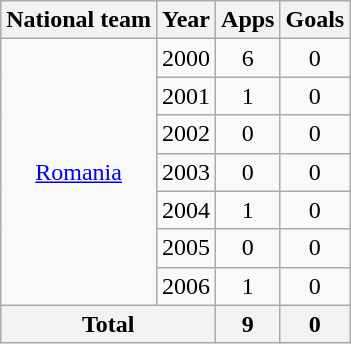<table class="wikitable" style="text-align:center">
<tr>
<th>National team</th>
<th>Year</th>
<th>Apps</th>
<th>Goals</th>
</tr>
<tr>
<td rowspan="7"><a href='#'>Romania</a></td>
<td>2000</td>
<td>6</td>
<td>0</td>
</tr>
<tr>
<td>2001</td>
<td>1</td>
<td>0</td>
</tr>
<tr>
<td>2002</td>
<td>0</td>
<td>0</td>
</tr>
<tr>
<td>2003</td>
<td>0</td>
<td>0</td>
</tr>
<tr>
<td>2004</td>
<td>1</td>
<td>0</td>
</tr>
<tr>
<td>2005</td>
<td>0</td>
<td>0</td>
</tr>
<tr>
<td>2006</td>
<td>1</td>
<td>0</td>
</tr>
<tr>
<th colspan="2">Total</th>
<th>9</th>
<th>0</th>
</tr>
</table>
